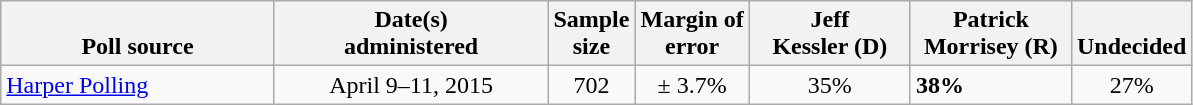<table class="wikitable">
<tr valign= bottom>
<th style="width:175px;">Poll source</th>
<th style="width:175px;">Date(s)<br>administered</th>
<th class=small>Sample<br>size</th>
<th class=small>Margin of<br>error</th>
<th style="width:100px;">Jeff<br>Kessler (D)</th>
<th style="width:100px;">Patrick<br>Morrisey (R)</th>
<th>Undecided</th>
</tr>
<tr>
<td><a href='#'>Harper Polling</a></td>
<td align=center>April 9–11, 2015</td>
<td align=center>702</td>
<td align=center>± 3.7%</td>
<td align=center>35%</td>
<td><strong>38%</strong></td>
<td align=center>27%</td>
</tr>
</table>
